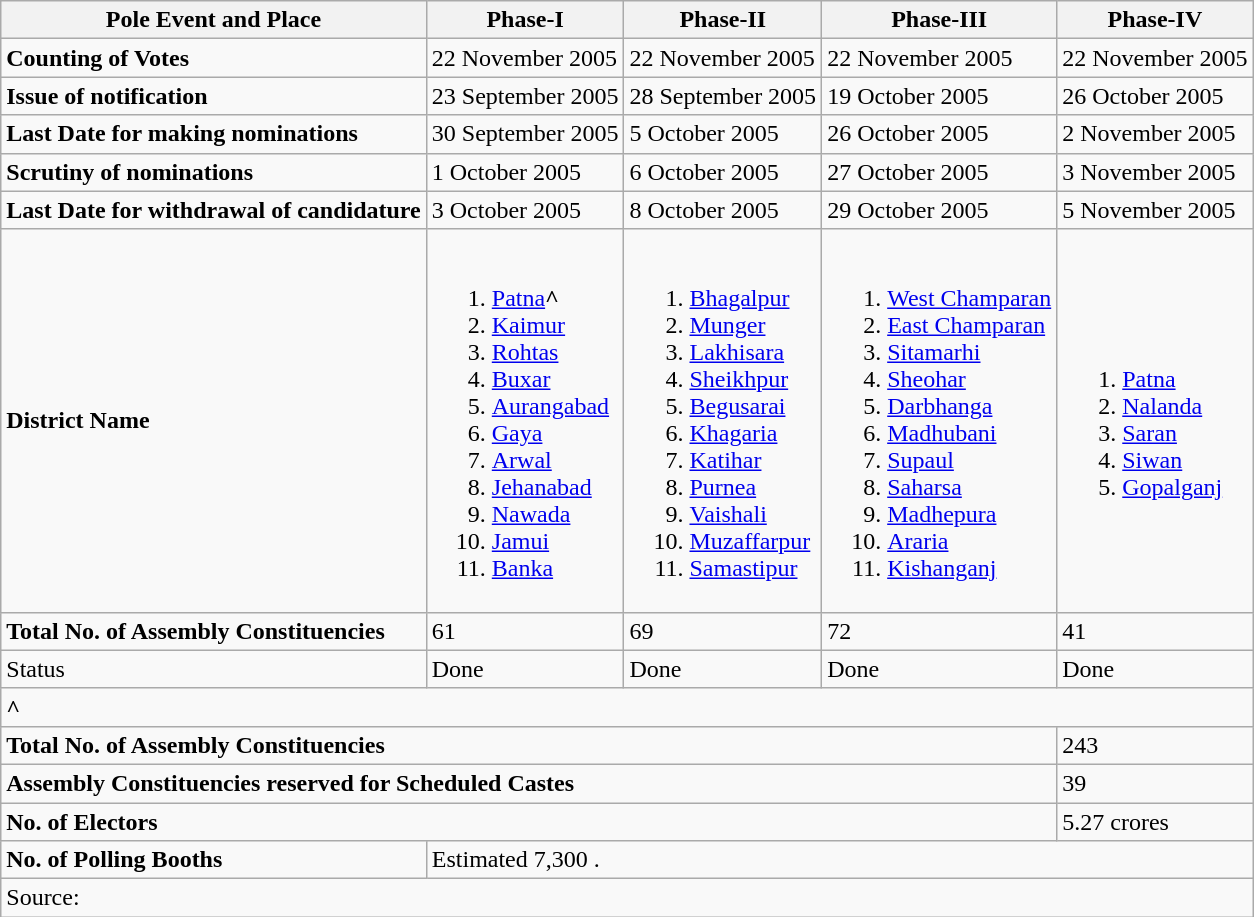<table class="wikitable">
<tr>
<th>Pole Event and Place</th>
<th>Phase-I</th>
<th>Phase-II</th>
<th>Phase-III</th>
<th>Phase-IV</th>
</tr>
<tr>
<td><strong>Counting of Votes</strong></td>
<td>22 November 2005</td>
<td>22 November 2005</td>
<td>22 November 2005</td>
<td>22 November 2005</td>
</tr>
<tr>
<td><strong>Issue of notification</strong></td>
<td>23 September 2005</td>
<td>28 September 2005</td>
<td>19 October 2005</td>
<td>26 October 2005</td>
</tr>
<tr>
<td><strong>Last Date for making nominations</strong></td>
<td>30 September 2005</td>
<td>5 October 2005</td>
<td>26 October 2005</td>
<td>2 November 2005</td>
</tr>
<tr>
<td><strong>Scrutiny of nominations</strong></td>
<td>1 October 2005</td>
<td>6 October 2005</td>
<td>27 October 2005</td>
<td>3 November 2005</td>
</tr>
<tr>
<td><strong>Last Date for withdrawal of candidature</strong></td>
<td>3 October 2005</td>
<td>8 October 2005</td>
<td>29 October 2005</td>
<td>5 November 2005</td>
</tr>
<tr>
<td><strong>District Name</strong></td>
<td><br><ol><li><a href='#'>Patna</a><strong>^</strong></li><li><a href='#'>Kaimur</a></li><li><a href='#'>Rohtas</a></li><li><a href='#'>Buxar</a></li><li><a href='#'>Aurangabad</a></li><li><a href='#'>Gaya</a></li><li><a href='#'>Arwal</a></li><li><a href='#'>Jehanabad</a></li><li><a href='#'>Nawada</a></li><li><a href='#'>Jamui</a></li><li><a href='#'>Banka</a></li></ol></td>
<td><br><ol><li><a href='#'>Bhagalpur</a></li><li><a href='#'>Munger</a></li><li><a href='#'>Lakhisara</a></li><li><a href='#'>Sheikhpur</a></li><li><a href='#'>Begusarai</a></li><li><a href='#'>Khagaria</a></li><li><a href='#'>Katihar</a></li><li><a href='#'>Purnea</a></li><li><a href='#'>Vaishali</a></li><li><a href='#'>Muzaffarpur</a></li><li><a href='#'>Samastipur</a></li></ol></td>
<td><br><ol><li><a href='#'>West Champaran</a></li><li><a href='#'>East Champaran</a></li><li><a href='#'>Sitamarhi</a></li><li><a href='#'>Sheohar</a></li><li><a href='#'>Darbhanga</a></li><li><a href='#'>Madhubani</a></li><li><a href='#'>Supaul</a></li><li><a href='#'>Saharsa</a></li><li><a href='#'>Madhepura</a></li><li><a href='#'>Araria</a></li><li><a href='#'>Kishanganj</a></li></ol></td>
<td><br><ol><li><a href='#'>Patna</a></li><li><a href='#'>Nalanda</a></li><li><a href='#'>Saran</a></li><li><a href='#'>Siwan</a></li><li><a href='#'>Gopalganj</a></li></ol></td>
</tr>
<tr>
<td><strong>Total No. of Assembly Constituencies</strong></td>
<td>61</td>
<td>69</td>
<td>72</td>
<td>41</td>
</tr>
<tr>
<td>Status</td>
<td>Done</td>
<td>Done</td>
<td>Done</td>
<td>Done</td>
</tr>
<tr>
<td colspan=5><strong>^</strong> </td>
</tr>
<tr>
<td colspan=4><strong>Total No. of Assembly Constituencies </strong></td>
<td>243</td>
</tr>
<tr>
<td colspan=4><strong>Assembly Constituencies reserved for Scheduled Castes </strong></td>
<td>39</td>
</tr>
<tr>
<td colspan=4><strong>No. of Electors</strong></td>
<td>5.27 crores</td>
</tr>
<tr>
<td><strong>No. of Polling Booths</strong></td>
<td colspan=4>Estimated 7,300 .</td>
</tr>
<tr>
<td colspan=5>Source: </td>
</tr>
</table>
